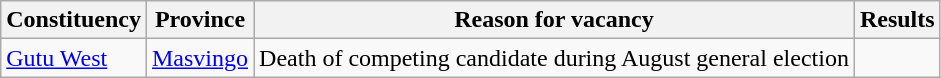<table class="wikitable sortable">
<tr>
<th>Constituency</th>
<th>Province</th>
<th>Reason for vacancy</th>
<th>Results</th>
</tr>
<tr>
<td><a href='#'>Gutu West</a></td>
<td><a href='#'>Masvingo</a></td>
<td>Death of competing candidate during August general election</td>
<td></td>
</tr>
</table>
